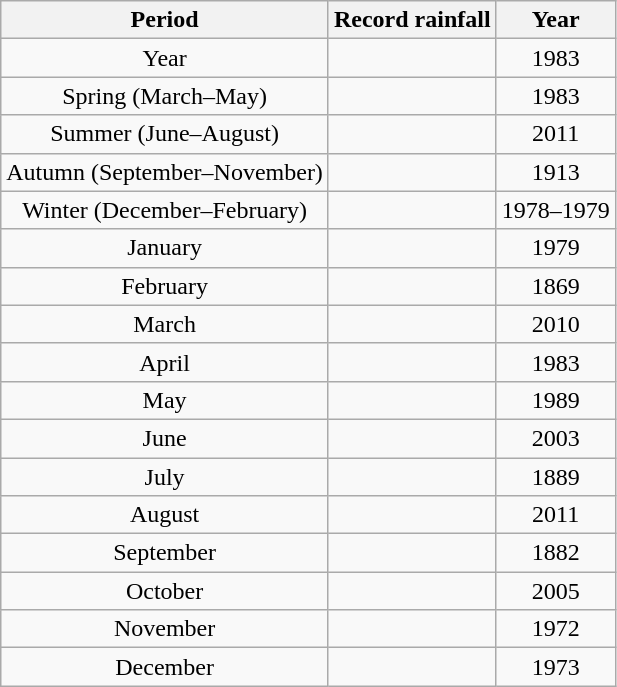<table class="wikitable plainrowheaders" style="text-align:center;">
<tr>
<th>Period</th>
<th>Record rainfall</th>
<th>Year</th>
</tr>
<tr>
<td>Year</td>
<td></td>
<td>1983</td>
</tr>
<tr>
<td>Spring (March–May)</td>
<td></td>
<td>1983</td>
</tr>
<tr>
<td>Summer (June–August)</td>
<td></td>
<td>2011</td>
</tr>
<tr>
<td>Autumn (September–November)</td>
<td></td>
<td>1913</td>
</tr>
<tr>
<td>Winter (December–February)</td>
<td></td>
<td>1978–1979</td>
</tr>
<tr>
<td>January</td>
<td></td>
<td>1979</td>
</tr>
<tr>
<td>February</td>
<td></td>
<td>1869</td>
</tr>
<tr>
<td>March</td>
<td></td>
<td>2010</td>
</tr>
<tr>
<td>April</td>
<td></td>
<td>1983</td>
</tr>
<tr>
<td>May</td>
<td></td>
<td>1989</td>
</tr>
<tr>
<td>June</td>
<td></td>
<td>2003</td>
</tr>
<tr>
<td>July</td>
<td></td>
<td>1889</td>
</tr>
<tr>
<td>August</td>
<td></td>
<td>2011</td>
</tr>
<tr>
<td>September</td>
<td></td>
<td>1882</td>
</tr>
<tr>
<td>October</td>
<td></td>
<td>2005</td>
</tr>
<tr>
<td>November</td>
<td></td>
<td>1972</td>
</tr>
<tr>
<td>December</td>
<td></td>
<td>1973</td>
</tr>
</table>
